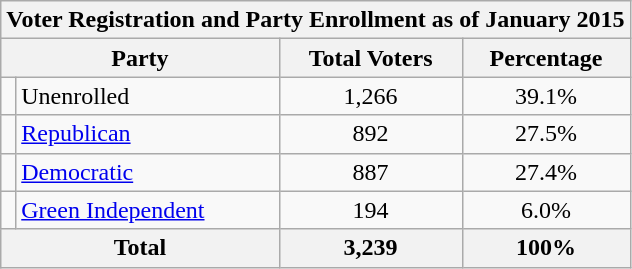<table class=wikitable>
<tr>
<th colspan = 6>Voter Registration and Party Enrollment as of January 2015</th>
</tr>
<tr>
<th colspan = 2>Party</th>
<th>Total Voters</th>
<th>Percentage</th>
</tr>
<tr>
<td></td>
<td>Unenrolled</td>
<td align = center>1,266</td>
<td align = center>39.1%</td>
</tr>
<tr>
<td></td>
<td><a href='#'>Republican</a></td>
<td align = center>892</td>
<td align = center>27.5%</td>
</tr>
<tr>
<td></td>
<td><a href='#'>Democratic</a></td>
<td align = center>887</td>
<td align = center>27.4%</td>
</tr>
<tr>
<td></td>
<td><a href='#'>Green Independent</a></td>
<td align = center>194</td>
<td align = center>6.0%</td>
</tr>
<tr>
<th colspan = 2>Total</th>
<th align = center>3,239</th>
<th align = center>100%</th>
</tr>
</table>
